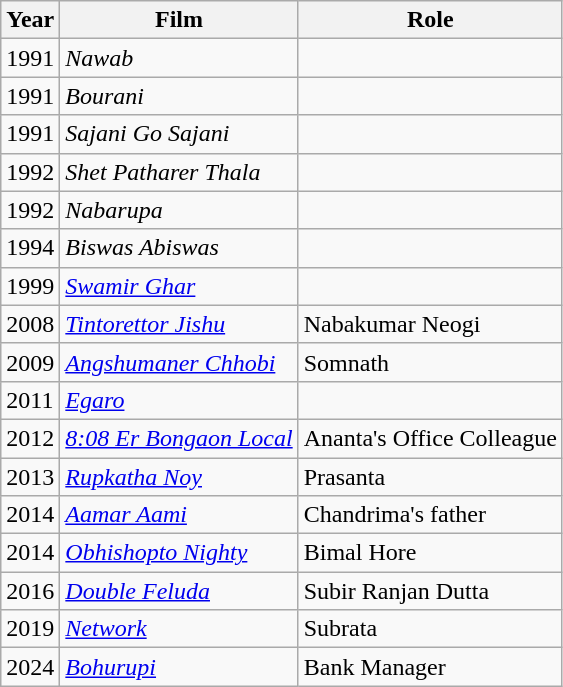<table class="wikitable sortable">
<tr>
<th>Year</th>
<th>Film</th>
<th>Role</th>
</tr>
<tr>
<td>1991</td>
<td><em>Nawab</em></td>
<td></td>
</tr>
<tr>
<td>1991</td>
<td><em>Bourani</em></td>
<td></td>
</tr>
<tr>
<td>1991</td>
<td><em>Sajani Go Sajani</em></td>
<td></td>
</tr>
<tr>
<td>1992</td>
<td><em>Shet Patharer Thala</em></td>
<td></td>
</tr>
<tr>
<td>1992</td>
<td><em>Nabarupa</em></td>
<td></td>
</tr>
<tr>
<td>1994</td>
<td><em>Biswas Abiswas</em></td>
<td></td>
</tr>
<tr>
<td>1999</td>
<td><em><a href='#'>Swamir Ghar</a></em></td>
<td></td>
</tr>
<tr>
<td>2008</td>
<td><em><a href='#'>Tintorettor Jishu</a></em></td>
<td>Nabakumar Neogi</td>
</tr>
<tr>
<td>2009</td>
<td><em><a href='#'>Angshumaner Chhobi</a></em></td>
<td>Somnath</td>
</tr>
<tr>
<td>2011</td>
<td><em><a href='#'>Egaro</a></em></td>
<td></td>
</tr>
<tr>
<td>2012</td>
<td><em><a href='#'>8:08 Er Bongaon Local</a></em></td>
<td>Ananta's Office Colleague</td>
</tr>
<tr>
<td>2013</td>
<td><em><a href='#'>Rupkatha Noy</a></em></td>
<td>Prasanta</td>
</tr>
<tr>
<td>2014</td>
<td><em><a href='#'>Aamar Aami</a></em></td>
<td>Chandrima's father</td>
</tr>
<tr>
<td>2014</td>
<td><em><a href='#'>Obhishopto Nighty</a></em></td>
<td>Bimal Hore</td>
</tr>
<tr>
<td>2016</td>
<td><em><a href='#'>Double Feluda</a></em></td>
<td>Subir Ranjan Dutta</td>
</tr>
<tr>
<td>2019</td>
<td><em><a href='#'>Network</a></em></td>
<td>Subrata</td>
</tr>
<tr>
<td>2024</td>
<td><em><a href='#'>Bohurupi</a></em></td>
<td>Bank Manager</td>
</tr>
</table>
